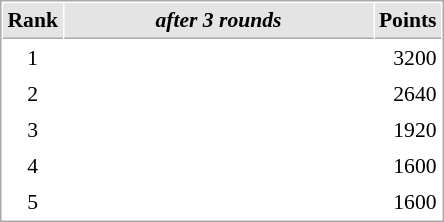<table cellspacing="1" cellpadding="3" style="border:1px solid #aaa; font-size:90%;">
<tr style="background:#e4e4e4;">
<th style="border-bottom:1px solid #aaa; width:10px;">Rank</th>
<th style="border-bottom:1px solid #aaa; width:200px; white-space:nowrap;"><em>after 3 rounds</em> </th>
<th style="border-bottom:1px solid #aaa; width:20px;">Points</th>
</tr>
<tr>
<td align=center>1</td>
<td></td>
<td align=right>3200</td>
</tr>
<tr>
<td align=center>2</td>
<td></td>
<td align=right>2640</td>
</tr>
<tr>
<td align=center>3</td>
<td></td>
<td align=right>1920</td>
</tr>
<tr>
<td align=center>4</td>
<td></td>
<td align=right>1600</td>
</tr>
<tr>
<td align=center>5</td>
<td></td>
<td align=right>1600</td>
</tr>
</table>
